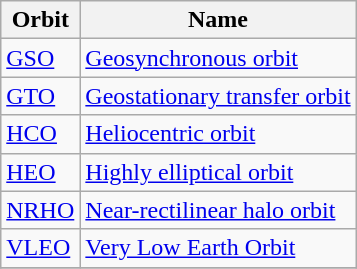<table class="wikitable sortable">
<tr>
<th>Orbit</th>
<th>Name</th>
</tr>
<tr>
<td><a href='#'>GSO</a></td>
<td><a href='#'>Geosynchronous orbit</a></td>
</tr>
<tr>
<td><a href='#'>GTO</a></td>
<td><a href='#'>Geostationary transfer orbit</a></td>
</tr>
<tr>
<td><a href='#'>HCO</a></td>
<td><a href='#'>Heliocentric orbit</a></td>
</tr>
<tr>
<td><a href='#'>HEO</a></td>
<td><a href='#'>Highly elliptical orbit</a></td>
</tr>
<tr>
<td><a href='#'>NRHO</a></td>
<td><a href='#'>Near-rectilinear halo orbit</a></td>
</tr>
<tr>
<td><a href='#'>VLEO</a></td>
<td><a href='#'>Very Low Earth Orbit</a></td>
</tr>
<tr>
</tr>
</table>
